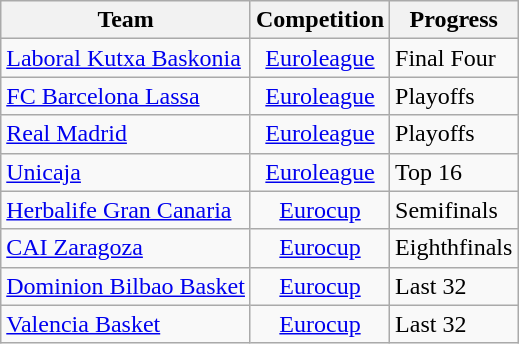<table class="wikitable sortable">
<tr>
<th>Team</th>
<th>Competition</th>
<th>Progress</th>
</tr>
<tr>
<td><a href='#'>Laboral Kutxa Baskonia</a></td>
<td align="center"><a href='#'>Euroleague</a></td>
<td>Final Four</td>
</tr>
<tr>
<td><a href='#'>FC Barcelona Lassa</a></td>
<td align="center"><a href='#'>Euroleague</a></td>
<td>Playoffs</td>
</tr>
<tr>
<td><a href='#'>Real Madrid</a></td>
<td align="center"><a href='#'>Euroleague</a></td>
<td>Playoffs</td>
</tr>
<tr>
<td><a href='#'>Unicaja</a></td>
<td align="center"><a href='#'>Euroleague</a></td>
<td>Top 16</td>
</tr>
<tr>
<td><a href='#'>Herbalife Gran Canaria</a></td>
<td align="center"><a href='#'>Eurocup</a></td>
<td>Semifinals</td>
</tr>
<tr>
<td><a href='#'>CAI Zaragoza</a></td>
<td align="center"><a href='#'>Eurocup</a></td>
<td>Eighthfinals</td>
</tr>
<tr>
<td><a href='#'>Dominion Bilbao Basket</a></td>
<td align="center"><a href='#'>Eurocup</a></td>
<td>Last 32</td>
</tr>
<tr>
<td><a href='#'>Valencia Basket</a></td>
<td align="center"><a href='#'>Eurocup</a></td>
<td>Last 32</td>
</tr>
</table>
